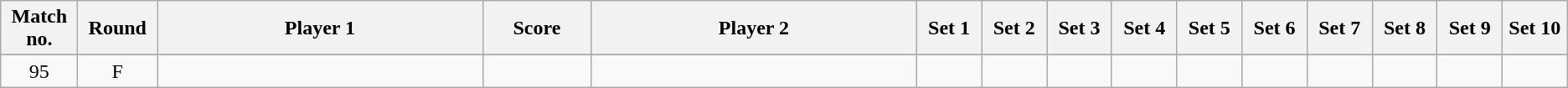<table class="wikitable" style="text-align: center;">
<tr>
<th width="2%">Match no.</th>
<th width="2%">Round</th>
<th width="15%">Player 1</th>
<th width="5%">Score</th>
<th width="15%">Player 2</th>
<th width="3%">Set 1</th>
<th width="3%">Set 2</th>
<th width="3%">Set 3</th>
<th width="3%">Set 4</th>
<th width="3%">Set 5</th>
<th width="3%">Set 6</th>
<th width="3%">Set 7</th>
<th width="3%">Set 8</th>
<th width="3%">Set 9</th>
<th width="3%">Set 10</th>
</tr>
<tr>
</tr>
<tr style=text-align:center;>
<td>95</td>
<td>F</td>
<td></td>
<td></td>
<td></td>
<td></td>
<td></td>
<td></td>
<td></td>
<td></td>
<td></td>
<td></td>
<td></td>
<td></td>
<td></td>
</tr>
</table>
